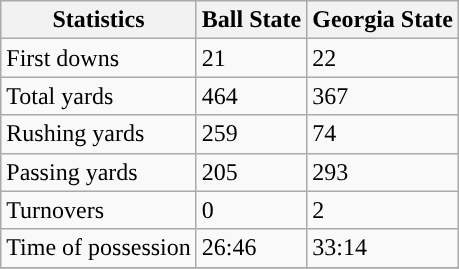<table class="wikitable">
<tr>
<th>Statistics</th>
<th>Ball State</th>
<th>Georgia State</th>
</tr>
<tr>
<td>First downs</td>
<td>21</td>
<td>22</td>
</tr>
<tr>
<td>Total yards</td>
<td>464</td>
<td>367</td>
</tr>
<tr>
<td>Rushing yards</td>
<td>259</td>
<td>74</td>
</tr>
<tr>
<td>Passing yards</td>
<td>205</td>
<td>293</td>
</tr>
<tr>
<td>Turnovers</td>
<td>0</td>
<td>2</td>
</tr>
<tr>
<td>Time of possession</td>
<td>26:46</td>
<td>33:14</td>
</tr>
<tr>
</tr>
</table>
